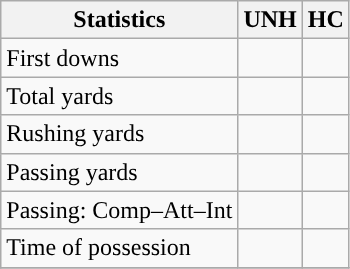<table class="wikitable" style="float: left;">
<tr>
<th>Statistics</th>
<th>UNH</th>
<th>HC</th>
</tr>
<tr>
<td>First downs</td>
<td></td>
<td></td>
</tr>
<tr>
<td>Total yards</td>
<td></td>
<td></td>
</tr>
<tr>
<td>Rushing yards</td>
<td></td>
<td></td>
</tr>
<tr>
<td>Passing yards</td>
<td></td>
<td></td>
</tr>
<tr>
<td>Passing: Comp–Att–Int</td>
<td></td>
<td></td>
</tr>
<tr>
<td>Time of possession</td>
<td></td>
<td></td>
</tr>
<tr>
</tr>
</table>
